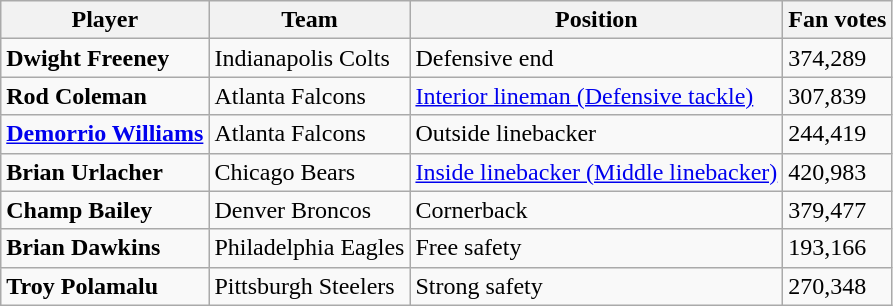<table class="wikitable">
<tr>
<th><strong>Player</strong></th>
<th><strong>Team</strong></th>
<th><strong>Position</strong></th>
<th><strong>Fan votes</strong></th>
</tr>
<tr>
<td><strong>Dwight Freeney</strong></td>
<td>Indianapolis Colts</td>
<td>Defensive end</td>
<td>374,289</td>
</tr>
<tr>
<td><strong>Rod Coleman</strong></td>
<td>Atlanta Falcons</td>
<td><a href='#'>Interior lineman (Defensive tackle)</a></td>
<td>307,839</td>
</tr>
<tr>
<td><strong><a href='#'>Demorrio Williams</a></strong></td>
<td>Atlanta Falcons</td>
<td>Outside linebacker</td>
<td>244,419</td>
</tr>
<tr>
<td><strong>Brian Urlacher</strong></td>
<td>Chicago Bears</td>
<td><a href='#'>Inside linebacker (Middle linebacker)</a></td>
<td>420,983</td>
</tr>
<tr>
<td><strong>Champ Bailey</strong></td>
<td>Denver Broncos</td>
<td>Cornerback</td>
<td>379,477</td>
</tr>
<tr>
<td><strong>Brian Dawkins</strong></td>
<td>Philadelphia Eagles</td>
<td>Free safety</td>
<td>193,166</td>
</tr>
<tr>
<td><strong>Troy Polamalu</strong></td>
<td>Pittsburgh Steelers</td>
<td>Strong safety</td>
<td>270,348</td>
</tr>
</table>
